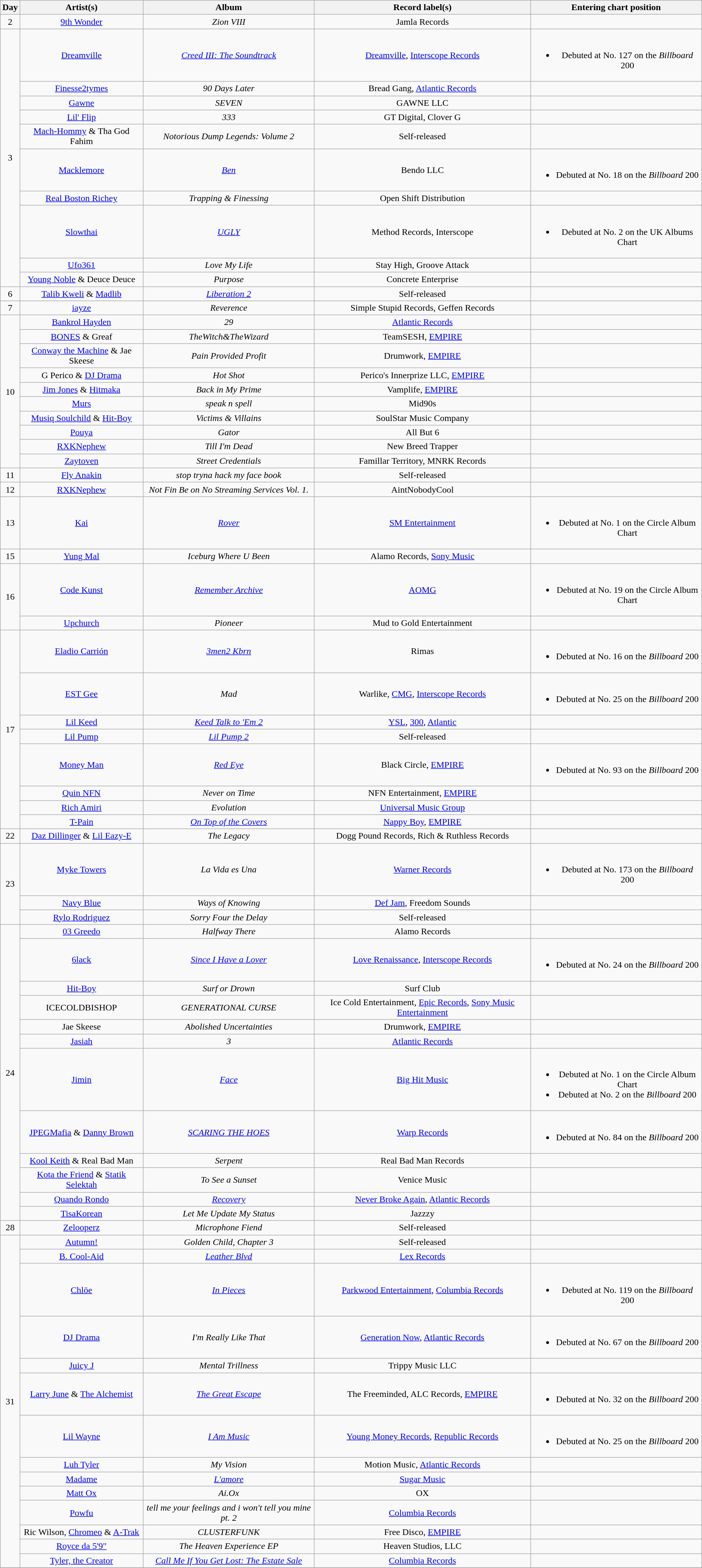<table class="wikitable" style="text-align:center;">
<tr>
<th scope="col">Day</th>
<th scope="col">Artist(s)</th>
<th scope="col">Album</th>
<th scope="col">Record label(s)</th>
<th scope="col">Entering chart position</th>
</tr>
<tr>
<td>2</td>
<td><a href='#'>9th Wonder</a></td>
<td><em>Zion VIII</em></td>
<td>Jamla Records</td>
<td></td>
</tr>
<tr>
<td rowspan="10">3</td>
<td><a href='#'>Dreamville</a></td>
<td><em><a href='#'>Creed III: The Soundtrack</a></em></td>
<td><a href='#'>Dreamville</a>, <a href='#'>Interscope Records</a></td>
<td><br><ul><li>Debuted at No. 127 on the <em>Billboard</em> 200</li></ul></td>
</tr>
<tr>
<td><a href='#'>Finesse2tymes</a></td>
<td><em>90 Days Later</em></td>
<td>Bread Gang, <a href='#'>Atlantic Records</a></td>
<td></td>
</tr>
<tr>
<td><a href='#'>Gawne</a></td>
<td><em>SEVEN</em></td>
<td>GAWNE LLC</td>
<td></td>
</tr>
<tr>
<td><a href='#'>Lil' Flip</a></td>
<td><em>333</em></td>
<td>GT Digital, Clover G</td>
<td></td>
</tr>
<tr>
<td><a href='#'>Mach-Hommy</a> & Tha God Fahim</td>
<td><em>Notorious Dump Legends: Volume 2</em></td>
<td>Self-released</td>
<td></td>
</tr>
<tr>
<td><a href='#'>Macklemore</a></td>
<td><em><a href='#'>Ben</a></em></td>
<td>Bendo LLC</td>
<td><br><ul><li>Debuted at No. 18 on the <em>Billboard</em> 200</li></ul></td>
</tr>
<tr>
<td><a href='#'>Real Boston Richey</a></td>
<td><em>Trapping & Finessing</em></td>
<td>Open Shift Distribution</td>
<td></td>
</tr>
<tr>
<td><a href='#'>Slowthai</a></td>
<td><em><a href='#'>UGLY</a></em></td>
<td>Method Records, Interscope</td>
<td><br><ul><li>Debuted at No. 2 on the UK Albums Chart</li></ul></td>
</tr>
<tr>
<td><a href='#'>Ufo361</a></td>
<td><em>Love My Life</em></td>
<td>Stay High, Groove Attack</td>
<td></td>
</tr>
<tr>
<td><a href='#'>Young Noble</a> & Deuce Deuce</td>
<td><em>Purpose</em></td>
<td>Concrete Enterprise</td>
<td></td>
</tr>
<tr>
<td>6</td>
<td><a href='#'>Talib Kweli</a> & <a href='#'>Madlib</a></td>
<td><em><a href='#'>Liberation 2</a></em></td>
<td>Self-released</td>
<td></td>
</tr>
<tr>
<td>7</td>
<td><a href='#'>iayze</a></td>
<td><em>Reverence</em></td>
<td>Simple Stupid Records, Geffen Records</td>
<td></td>
</tr>
<tr>
<td rowspan="10">10</td>
<td><a href='#'>Bankrol Hayden</a></td>
<td><em>29</em></td>
<td><a href='#'>Atlantic Records</a></td>
<td></td>
</tr>
<tr>
<td><a href='#'>BONES</a> & Greaf</td>
<td><em>TheWitch&TheWizard</em></td>
<td>TeamSESH, <a href='#'>EMPIRE</a></td>
<td></td>
</tr>
<tr>
<td><a href='#'>Conway the Machine</a> & Jae Skeese</td>
<td><em>Pain Provided Profit</em></td>
<td>Drumwork, <a href='#'>EMPIRE</a></td>
<td></td>
</tr>
<tr>
<td>G Perico & <a href='#'>DJ Drama</a></td>
<td><em>Hot Shot</em></td>
<td>Perico's Innerprize LLC, <a href='#'>EMPIRE</a></td>
<td></td>
</tr>
<tr>
<td><a href='#'>Jim Jones</a> & <a href='#'>Hitmaka</a></td>
<td><em>Back in My Prime</em></td>
<td>Vamplife, <a href='#'>EMPIRE</a></td>
<td></td>
</tr>
<tr>
<td><a href='#'>Murs</a></td>
<td><em>speak n spell</em></td>
<td>Mid90s</td>
<td></td>
</tr>
<tr>
<td><a href='#'>Musiq Soulchild</a> & <a href='#'>Hit-Boy</a></td>
<td><em>Victims & Villains</em></td>
<td>SoulStar Music Company</td>
<td></td>
</tr>
<tr>
<td><a href='#'>Pouya</a></td>
<td><em>Gator</em></td>
<td>All But 6</td>
<td></td>
</tr>
<tr>
<td><a href='#'>RXKNephew</a></td>
<td><em>Till I'm Dead</em></td>
<td>New Breed Trapper</td>
<td></td>
</tr>
<tr>
<td><a href='#'>Zaytoven</a></td>
<td><em>Street Credentials</em></td>
<td>Famillar Territory, MNRK Records</td>
<td></td>
</tr>
<tr>
<td>11</td>
<td><a href='#'>Fly Anakin</a></td>
<td><em>stop tryna hack my face book</em></td>
<td>Self-released</td>
<td></td>
</tr>
<tr>
<td>12</td>
<td><a href='#'>RXKNephew</a></td>
<td><em>Not Fin Be on No Streaming Services Vol. 1.</em></td>
<td>AintNobodyCool</td>
<td></td>
</tr>
<tr>
<td>13</td>
<td><a href='#'>Kai</a></td>
<td><em><a href='#'>Rover</a></em></td>
<td><a href='#'>SM Entertainment</a></td>
<td><br><ul><li>Debuted at No. 1 on the Circle Album Chart</li></ul></td>
</tr>
<tr>
<td>15</td>
<td><a href='#'>Yung Mal</a></td>
<td><em>Iceburg Where U Been</em></td>
<td>Alamo Records, <a href='#'>Sony Music</a></td>
<td></td>
</tr>
<tr>
<td rowspan="2">16</td>
<td><a href='#'>Code Kunst</a></td>
<td><em><a href='#'>Remember Archive</a></em></td>
<td><a href='#'>AOMG</a></td>
<td><br><ul><li>Debuted at No. 19 on the Circle Album Chart</li></ul></td>
</tr>
<tr>
<td><a href='#'>Upchurch</a></td>
<td><em>Pioneer</em></td>
<td>Mud to Gold Entertainment</td>
<td></td>
</tr>
<tr>
<td rowspan="8">17</td>
<td><a href='#'>Eladio Carrión</a></td>
<td><em><a href='#'>3men2 Kbrn</a></em></td>
<td>Rimas</td>
<td><br><ul><li>Debuted at No. 16 on the <em>Billboard</em> 200</li></ul></td>
</tr>
<tr>
<td><a href='#'>EST Gee</a></td>
<td><em>Mad</em></td>
<td>Warlike, <a href='#'>CMG</a>, <a href='#'>Interscope Records</a></td>
<td><br><ul><li>Debuted at No. 25 on the <em>Billboard</em> 200</li></ul></td>
</tr>
<tr>
<td><a href='#'>Lil Keed</a></td>
<td><em><a href='#'>Keed Talk to 'Em 2</a></em></td>
<td><a href='#'>YSL</a>, <a href='#'>300</a>, <a href='#'>Atlantic</a></td>
<td></td>
</tr>
<tr>
<td><a href='#'>Lil Pump</a></td>
<td><em><a href='#'>Lil Pump 2</a></em></td>
<td>Self-released</td>
<td></td>
</tr>
<tr>
<td><a href='#'>Money Man</a></td>
<td><em><a href='#'>Red Eye</a></em></td>
<td>Black Circle, <a href='#'>EMPIRE</a></td>
<td><br><ul><li>Debuted at No. 93 on the <em>Billboard</em> 200</li></ul></td>
</tr>
<tr>
<td><a href='#'>Quin NFN</a></td>
<td><em>Never on Time</em></td>
<td>NFN Entertainment, <a href='#'>EMPIRE</a></td>
<td></td>
</tr>
<tr>
<td><a href='#'>Rich Amiri</a></td>
<td><em>Evolution</em></td>
<td><a href='#'>Universal Music Group</a></td>
<td></td>
</tr>
<tr>
<td><a href='#'>T-Pain</a></td>
<td><em><a href='#'>On Top of the Covers</a></em></td>
<td><a href='#'>Nappy Boy</a>, <a href='#'>EMPIRE</a></td>
<td></td>
</tr>
<tr>
<td>22</td>
<td><a href='#'>Daz Dillinger</a> & <a href='#'>Lil Eazy-E</a></td>
<td><em>The Legacy</em></td>
<td>Dogg Pound Records, Rich & Ruthless Records</td>
<td></td>
</tr>
<tr>
<td rowspan="3">23</td>
<td><a href='#'>Myke Towers</a></td>
<td><em>La Vida es Una</em></td>
<td><a href='#'>Warner Records</a></td>
<td><br><ul><li>Debuted at No. 173 on the <em>Billboard</em> 200</li></ul></td>
</tr>
<tr>
<td><a href='#'>Navy Blue</a></td>
<td><em>Ways of Knowing</em></td>
<td><a href='#'>Def Jam</a>, Freedom Sounds</td>
<td></td>
</tr>
<tr>
<td><a href='#'>Rylo Rodriguez</a></td>
<td><em>Sorry Four the Delay</em></td>
<td>Self-released</td>
<td></td>
</tr>
<tr>
<td rowspan="12">24</td>
<td><a href='#'>03 Greedo</a></td>
<td><em>Halfway There</em></td>
<td>Alamo Records</td>
<td></td>
</tr>
<tr>
<td><a href='#'>6lack</a></td>
<td><em><a href='#'>Since I Have a Lover</a></em></td>
<td><a href='#'>Love Renaissance</a>, <a href='#'>Interscope Records</a></td>
<td><br><ul><li>Debuted at No. 24 on the <em>Billboard</em> 200</li></ul></td>
</tr>
<tr>
<td><a href='#'>Hit-Boy</a></td>
<td><em>Surf or Drown</em></td>
<td>Surf Club</td>
<td></td>
</tr>
<tr>
<td>ICECOLDBISHOP</td>
<td><em>GENERATIONAL CURSE</em></td>
<td>Ice Cold Entertainment, <a href='#'>Epic Records</a>, <a href='#'>Sony Music Entertainment</a></td>
<td></td>
</tr>
<tr>
<td>Jae Skeese</td>
<td><em>Abolished Uncertainties</em></td>
<td>Drumwork, <a href='#'>EMPIRE</a></td>
<td></td>
</tr>
<tr>
<td><a href='#'>Jasiah</a></td>
<td><em>3</em></td>
<td><a href='#'>Atlantic Records</a></td>
<td></td>
</tr>
<tr>
<td><a href='#'>Jimin</a></td>
<td><em><a href='#'>Face</a></em></td>
<td><a href='#'>Big Hit Music</a></td>
<td><br><ul><li>Debuted at No. 1 on the Circle Album Chart</li><li>Debuted at No. 2 on the <em>Billboard</em> 200</li></ul></td>
</tr>
<tr>
<td><a href='#'>JPEGMafia</a> & <a href='#'>Danny Brown</a></td>
<td><em><a href='#'>SCARING THE HOES</a></em></td>
<td><a href='#'>Warp Records</a></td>
<td><br><ul><li>Debuted at No. 84 on the <em>Billboard</em> 200</li></ul></td>
</tr>
<tr>
<td><a href='#'>Kool Keith</a> & Real Bad Man</td>
<td><em>Serpent</em></td>
<td>Real Bad Man Records</td>
<td></td>
</tr>
<tr>
<td><a href='#'>Kota the Friend</a> & <a href='#'>Statik Selektah</a></td>
<td><em>To See a Sunset</em></td>
<td>Venice Music</td>
<td></td>
</tr>
<tr>
<td><a href='#'>Quando Rondo</a></td>
<td><em><a href='#'>Recovery</a></em></td>
<td><a href='#'>Never Broke Again</a>, <a href='#'>Atlantic Records</a></td>
<td></td>
</tr>
<tr>
<td><a href='#'>TisaKorean</a></td>
<td><em>Let Me Update My Status</em></td>
<td>Jazzzy</td>
<td></td>
</tr>
<tr>
<td>28</td>
<td><a href='#'>Zelooperz</a></td>
<td><em>Microphone Fiend</em></td>
<td>Self-released</td>
<td></td>
</tr>
<tr>
<td rowspan="14">31</td>
<td><a href='#'>Autumn!</a></td>
<td><em>Golden Child, Chapter 3</em></td>
<td>Self-released</td>
<td></td>
</tr>
<tr>
<td><a href='#'>B. Cool-Aid</a></td>
<td><em><a href='#'>Leather Blvd</a></em></td>
<td><a href='#'>Lex Records</a></td>
<td></td>
</tr>
<tr>
<td><a href='#'>Chlöe</a></td>
<td><em><a href='#'>In Pieces</a></em></td>
<td><a href='#'>Parkwood Entertainment</a>, <a href='#'>Columbia Records</a></td>
<td><br><ul><li>Debuted at No. 119 on the <em>Billboard</em> 200</li></ul></td>
</tr>
<tr>
<td><a href='#'>DJ Drama</a></td>
<td><em>I'm Really Like That</em></td>
<td><a href='#'>Generation Now</a>, <a href='#'>Atlantic Records</a></td>
<td><br><ul><li>Debuted at No. 67 on the <em>Billboard</em> 200</li></ul></td>
</tr>
<tr>
<td><a href='#'>Juicy J</a></td>
<td><em>Mental Trillness</em></td>
<td>Trippy Music LLC</td>
<td></td>
</tr>
<tr>
<td><a href='#'>Larry June</a> & <a href='#'>The Alchemist</a></td>
<td><em><a href='#'>The Great Escape</a></em></td>
<td>The Freeminded, ALC Records, <a href='#'>EMPIRE</a></td>
<td><br><ul><li>Debuted at No. 32 on the <em>Billboard</em> 200</li></ul></td>
</tr>
<tr>
<td><a href='#'>Lil Wayne</a></td>
<td><em><a href='#'>I Am Music</a></em></td>
<td><a href='#'>Young Money Records</a>, <a href='#'>Republic Records</a></td>
<td><br><ul><li>Debuted at No. 25 on the <em>Billboard</em> 200</li></ul></td>
</tr>
<tr>
<td><a href='#'>Luh Tyler</a></td>
<td><em>My Vision</em></td>
<td>Motion Music, <a href='#'>Atlantic Records</a></td>
<td></td>
</tr>
<tr>
<td><a href='#'>Madame</a></td>
<td><em><a href='#'>L'amore</a></em></td>
<td><a href='#'>Sugar Music</a></td>
<td></td>
</tr>
<tr>
<td><a href='#'>Matt Ox</a></td>
<td><em>Ai.Ox</em></td>
<td>OX</td>
<td></td>
</tr>
<tr>
<td><a href='#'>Powfu</a></td>
<td><em>tell me your feelings and i won't tell you mine pt. 2</em></td>
<td><a href='#'>Columbia Records</a></td>
<td></td>
</tr>
<tr>
<td>Ric Wilson, <a href='#'>Chromeo</a> & <a href='#'>A-Trak</a></td>
<td><em>CLUSTERFUNK</em></td>
<td>Free Disco, <a href='#'>EMPIRE</a></td>
<td></td>
</tr>
<tr>
<td><a href='#'>Royce da 5'9"</a></td>
<td><em>The Heaven Experience EP</em></td>
<td>Heaven Studios, LLC</td>
<td></td>
</tr>
<tr>
<td><a href='#'>Tyler, the Creator</a></td>
<td><em><a href='#'>Call Me If You Get Lost: The Estate Sale</a></em></td>
<td><a href='#'>Columbia Records</a></td>
<td></td>
</tr>
<tr>
</tr>
</table>
